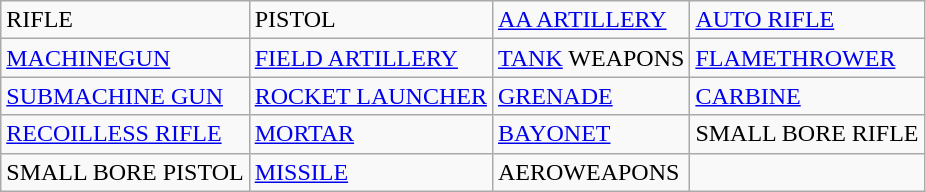<table class="wikitable">
<tr>
<td>RIFLE</td>
<td>PISTOL</td>
<td><a href='#'>AA ARTILLERY</a></td>
<td><a href='#'>AUTO RIFLE</a></td>
</tr>
<tr>
<td><a href='#'>MACHINEGUN</a></td>
<td><a href='#'>FIELD ARTILLERY</a></td>
<td><a href='#'>TANK</a> WEAPONS</td>
<td><a href='#'>FLAMETHROWER</a></td>
</tr>
<tr>
<td><a href='#'>SUBMACHINE GUN</a></td>
<td><a href='#'>ROCKET LAUNCHER</a></td>
<td><a href='#'>GRENADE</a></td>
<td><a href='#'>CARBINE</a></td>
</tr>
<tr>
<td><a href='#'>RECOILLESS RIFLE</a></td>
<td><a href='#'>MORTAR</a></td>
<td><a href='#'>BAYONET</a></td>
<td>SMALL BORE RIFLE</td>
</tr>
<tr>
<td>SMALL BORE PISTOL</td>
<td><a href='#'>MISSILE</a></td>
<td>AEROWEAPONS</td>
</tr>
</table>
